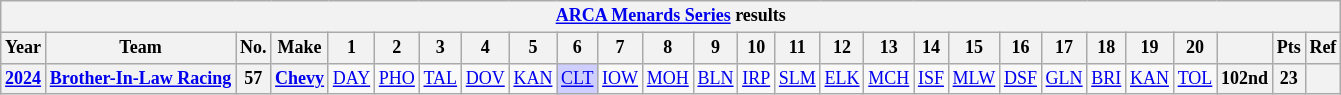<table class="wikitable" style="text-align:center; font-size:75%">
<tr>
<th colspan="27"><a href='#'>ARCA Menards Series</a> results</th>
</tr>
<tr>
<th>Year</th>
<th>Team</th>
<th>No.</th>
<th>Make</th>
<th>1</th>
<th>2</th>
<th>3</th>
<th>4</th>
<th>5</th>
<th>6</th>
<th>7</th>
<th>8</th>
<th>9</th>
<th>10</th>
<th>11</th>
<th>12</th>
<th>13</th>
<th>14</th>
<th>15</th>
<th>16</th>
<th>17</th>
<th>18</th>
<th>19</th>
<th>20</th>
<th></th>
<th>Pts</th>
<th>Ref</th>
</tr>
<tr>
<th><a href='#'>2024</a></th>
<th><a href='#'>Brother-In-Law Racing</a></th>
<th>57</th>
<th><a href='#'>Chevy</a></th>
<td><a href='#'>DAY</a></td>
<td><a href='#'>PHO</a></td>
<td><a href='#'>TAL</a></td>
<td><a href='#'>DOV</a></td>
<td><a href='#'>KAN</a></td>
<td style="background:#CFCFFF;"><a href='#'>CLT</a><br></td>
<td><a href='#'>IOW</a></td>
<td><a href='#'>MOH</a></td>
<td><a href='#'>BLN</a></td>
<td><a href='#'>IRP</a></td>
<td><a href='#'>SLM</a></td>
<td><a href='#'>ELK</a></td>
<td><a href='#'>MCH</a></td>
<td><a href='#'>ISF</a></td>
<td><a href='#'>MLW</a></td>
<td><a href='#'>DSF</a></td>
<td><a href='#'>GLN</a></td>
<td><a href='#'>BRI</a></td>
<td><a href='#'>KAN</a></td>
<td><a href='#'>TOL</a></td>
<th>102nd</th>
<th>23</th>
<th></th>
</tr>
</table>
